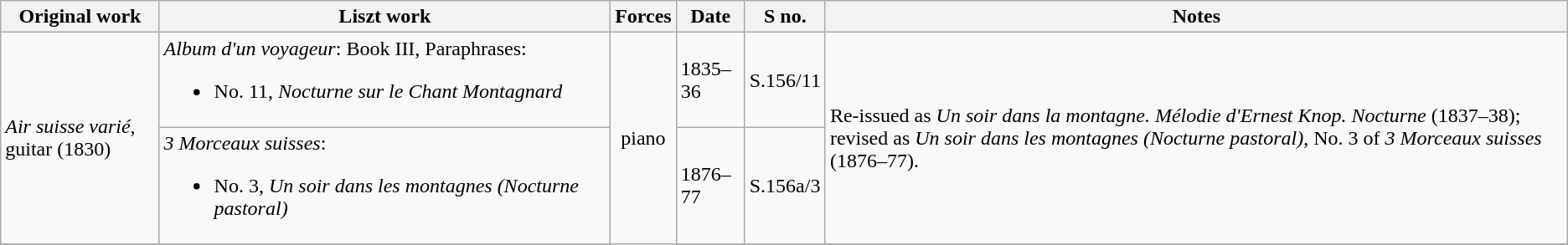<table class="wikitable">
<tr>
<th>Original work</th>
<th>Liszt work</th>
<th>Forces</th>
<th>Date</th>
<th>S no.</th>
<th>Notes</th>
</tr>
<tr>
<td rowspan=2><em>Air suisse varié</em>, guitar (1830)</td>
<td><em>Album d'un voyageur</em>: Book III, Paraphrases:<br><ul><li>No. 11, <em>Nocturne sur le Chant Montagnard</em></li></ul></td>
<td rowspan=3 style="text-align: center">piano</td>
<td>1835–36</td>
<td>S.156/11</td>
<td rowspan=2>Re-issued as <em>Un soir dans la montagne. Mélodie d'Ernest Knop. Nocturne</em> (1837–38); revised as <em>Un soir dans les montagnes (Nocturne pastoral)</em>, No. 3 of <em>3 Morceaux suisses</em> (1876–77).</td>
</tr>
<tr>
<td><em>3 Morceaux suisses</em>:<br><ul><li>No. 3, <em>Un soir dans les montagnes (Nocturne pastoral)</em></li></ul></td>
<td>1876–77</td>
<td>S.156a/3</td>
</tr>
<tr>
</tr>
</table>
